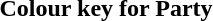<table class="toccolours">
<tr>
<th>Colour key for Party</th>
</tr>
<tr>
<td><br>

</td>
</tr>
</table>
